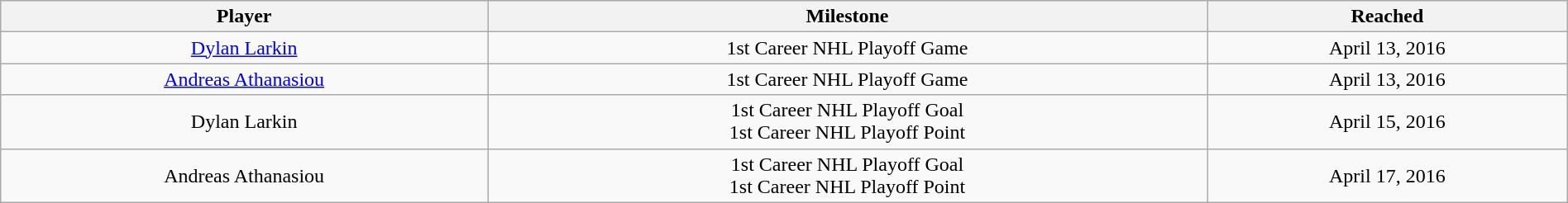<table class="wikitable sortable" style="width:100%;">
<tr align=center>
<th>Player</th>
<th>Milestone</th>
<th data-sort-type="date">Reached</th>
</tr>
<tr align=center>
<td><a href='#'>Dylan Larkin</a></td>
<td>1st Career NHL Playoff Game</td>
<td>April 13, 2016</td>
</tr>
<tr align=center>
<td><a href='#'>Andreas Athanasiou</a></td>
<td>1st Career NHL Playoff Game</td>
<td>April 13, 2016</td>
</tr>
<tr align=center>
<td>Dylan Larkin</td>
<td>1st Career NHL Playoff Goal<br>1st Career NHL Playoff Point</td>
<td>April 15, 2016</td>
</tr>
<tr align=center>
<td>Andreas Athanasiou</td>
<td>1st Career NHL Playoff Goal<br>1st Career NHL Playoff Point</td>
<td>April 17, 2016</td>
</tr>
</table>
